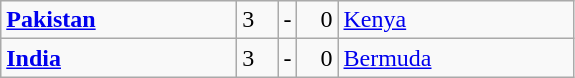<table class="wikitable">
<tr>
<td width=150> <strong><a href='#'>Pakistan</a></strong></td>
<td style="width:20px; text-align:left;">3</td>
<td>-</td>
<td style="width:20px; text-align:right;">0</td>
<td width=150> <a href='#'>Kenya</a></td>
</tr>
<tr>
<td> <strong><a href='#'>India</a></strong></td>
<td style="text-align:left;">3</td>
<td>-</td>
<td style="text-align:right;">0</td>
<td> <a href='#'>Bermuda</a></td>
</tr>
</table>
